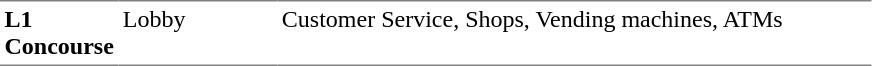<table table border=0 cellspacing=0 cellpadding=3>
<tr>
<td style="border-bottom:solid 1px gray; border-top:solid 1px gray;" valign=top width=50><strong>L1<br>Concourse</strong></td>
<td style="border-bottom:solid 1px gray; border-top:solid 1px gray;" valign=top width=100>Lobby</td>
<td style="border-bottom:solid 1px gray; border-top:solid 1px gray;" valign=top width=390>Customer Service, Shops, Vending machines, ATMs</td>
</tr>
</table>
